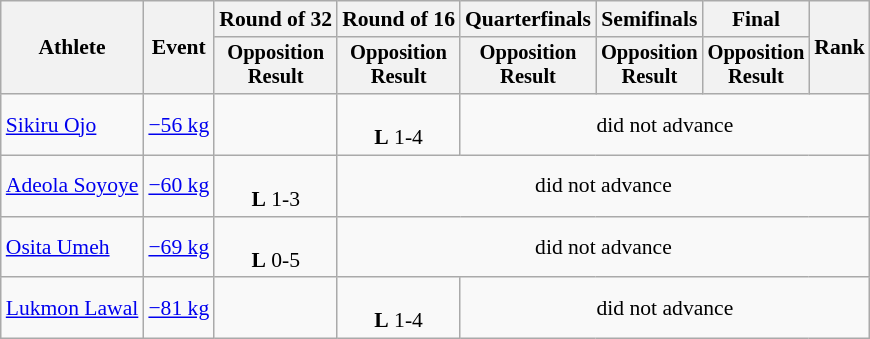<table class="wikitable" style="font-size:90%;">
<tr>
<th rowspan=2>Athlete</th>
<th rowspan=2>Event</th>
<th>Round of 32</th>
<th>Round of 16</th>
<th>Quarterfinals</th>
<th>Semifinals</th>
<th>Final</th>
<th rowspan=2>Rank</th>
</tr>
<tr style="font-size:95%">
<th>Opposition<br>Result</th>
<th>Opposition<br>Result</th>
<th>Opposition<br>Result</th>
<th>Opposition<br>Result</th>
<th>Opposition<br>Result</th>
</tr>
<tr align=center>
<td align=left><a href='#'>Sikiru Ojo</a></td>
<td align=left><a href='#'>−56 kg</a></td>
<td></td>
<td><br> <strong>L</strong> 1-4</td>
<td Colspan=4>did not advance</td>
</tr>
<tr align=center>
<td align=left><a href='#'>Adeola Soyoye</a></td>
<td align=left><a href='#'>−60 kg</a></td>
<td><br> <strong>L</strong> 1-3</td>
<td Colspan=5>did not advance</td>
</tr>
<tr align=center>
<td align=left><a href='#'>Osita Umeh</a></td>
<td align=left><a href='#'>−69 kg</a></td>
<td><br> <strong>L</strong> 0-5</td>
<td Colspan=5>did not advance</td>
</tr>
<tr align=center>
<td align=left><a href='#'>Lukmon Lawal</a></td>
<td align=left><a href='#'>−81 kg</a></td>
<td></td>
<td><br> <strong>L</strong> 1-4</td>
<td Colspan=4>did not advance</td>
</tr>
</table>
